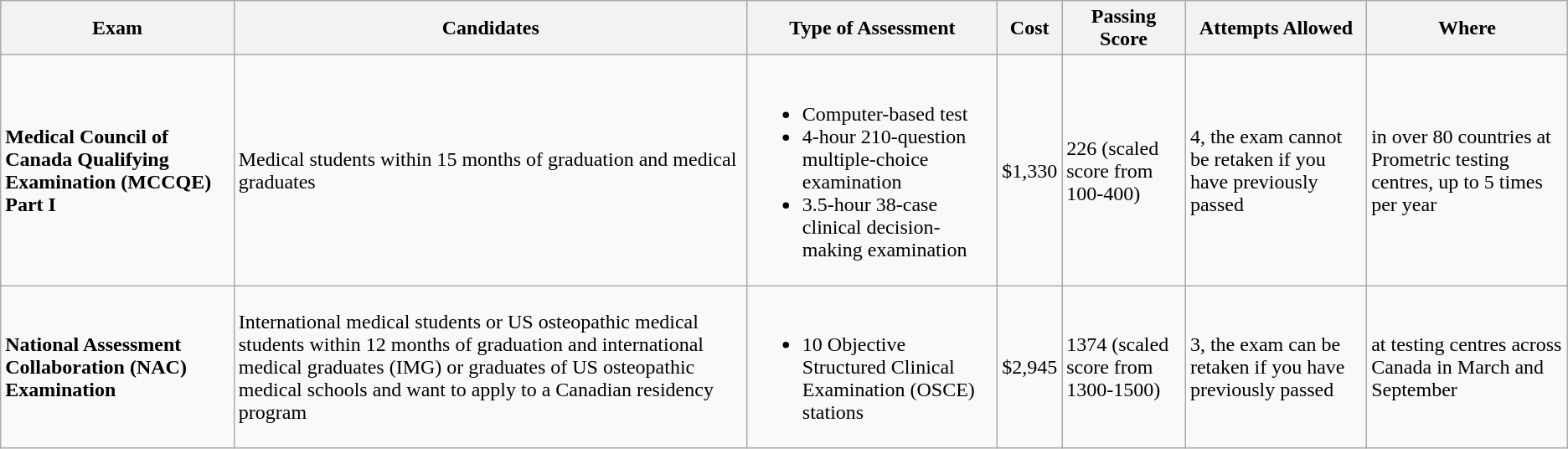<table class="wikitable">
<tr>
<th>Exam</th>
<th>Candidates</th>
<th>Type of Assessment</th>
<th>Cost</th>
<th>Passing Score</th>
<th>Attempts Allowed</th>
<th>Where</th>
</tr>
<tr --->
<td><strong>Medical Council of Canada Qualifying Examination (MCCQE) Part I</strong></td>
<td>Medical students within 15 months of graduation and medical graduates</td>
<td><br><ul><li>Computer-based test</li><li>4-hour 210-question multiple-choice examination</li><li>3.5-hour 38-case clinical decision-making examination</li></ul></td>
<td>$1,330</td>
<td>226 (scaled score from 100-400)</td>
<td>4, the exam cannot be retaken if you have previously passed</td>
<td>in over 80 countries at Prometric testing centres, up to 5 times per year</td>
</tr>
<tr --->
<td><strong>National Assessment Collaboration (NAC) Examination</strong></td>
<td>International medical students or US osteopathic medical students within 12 months of graduation and international medical graduates (IMG) or graduates of US osteopathic medical schools and want to apply to a Canadian residency program</td>
<td><br><ul><li>10 Objective Structured Clinical Examination (OSCE) stations</li></ul></td>
<td>$2,945</td>
<td>1374 (scaled score from 1300-1500)</td>
<td>3, the exam can be retaken if you have previously passed</td>
<td>at testing centres across Canada in March and September</td>
</tr>
</table>
